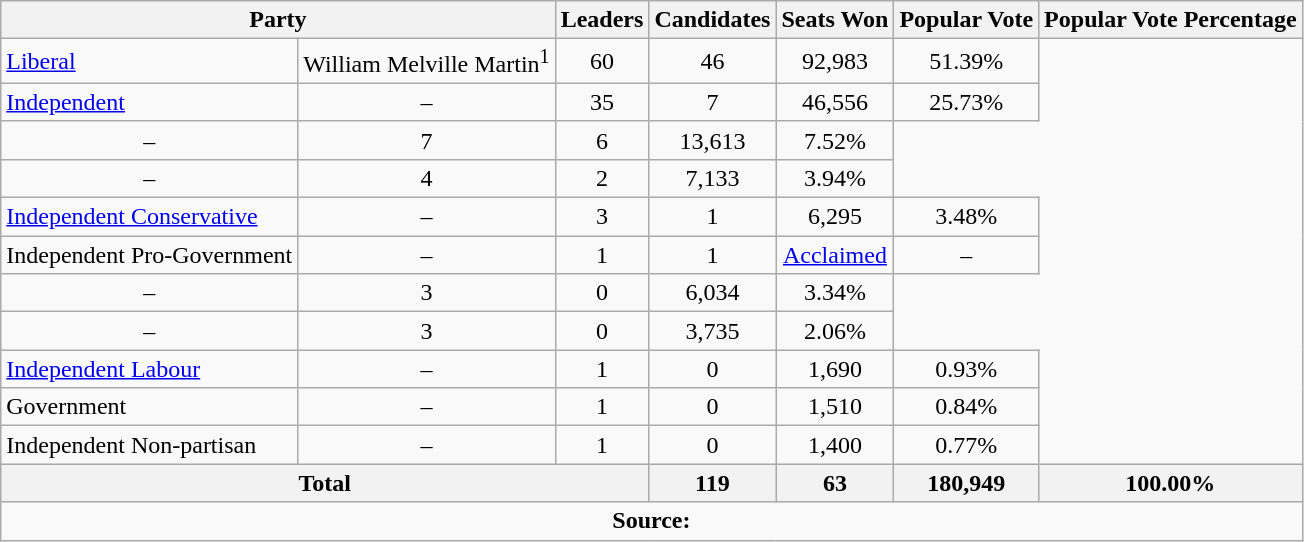<table class="wikitable">
<tr>
<th colspan="2">Party</th>
<th>Leaders</th>
<th>Candidates</th>
<th>Seats Won</th>
<th>Popular Vote</th>
<th>Popular Vote Percentage</th>
</tr>
<tr>
<td><a href='#'>Liberal</a></td>
<td>William Melville Martin<sup>1</sup></td>
<td align=center>60</td>
<td align=center>46</td>
<td align=center>92,983</td>
<td align=center>51.39%</td>
</tr>
<tr>
<td><a href='#'>Independent</a></td>
<td align=center>–</td>
<td align=center>35</td>
<td align=center>7</td>
<td align=center>46,556</td>
<td align=center>25.73%</td>
</tr>
<tr>
<td align=center>–</td>
<td align=center>7</td>
<td align=center>6</td>
<td align=center>13,613</td>
<td align=center>7.52%</td>
</tr>
<tr>
<td align=center>–</td>
<td align=center>4</td>
<td align=center>2</td>
<td align=center>7,133</td>
<td align=center>3.94%</td>
</tr>
<tr>
<td><a href='#'>Independent Conservative</a></td>
<td align=center>–</td>
<td align=center>3</td>
<td align=center>1</td>
<td align=center>6,295</td>
<td align=center>3.48%</td>
</tr>
<tr>
<td>Independent Pro-Government</td>
<td align=center>–</td>
<td align=center>1</td>
<td align=center>1</td>
<td align=center><a href='#'>Acclaimed</a></td>
<td align=center>–</td>
</tr>
<tr>
<td align=center>–</td>
<td align=center>3</td>
<td align=center>0</td>
<td align=center>6,034</td>
<td align=center>3.34%</td>
</tr>
<tr>
<td align=center>–</td>
<td align=center>3</td>
<td align=center>0</td>
<td align=center>3,735</td>
<td align=center>2.06%</td>
</tr>
<tr>
<td><a href='#'>Independent Labour</a></td>
<td align=center>–</td>
<td align=center>1</td>
<td align=center>0</td>
<td align=center>1,690</td>
<td align=center>0.93%</td>
</tr>
<tr>
<td>Government</td>
<td align=center>–</td>
<td align=center>1</td>
<td align=center>0</td>
<td align=center>1,510</td>
<td align=center>0.84%</td>
</tr>
<tr>
<td>Independent Non-partisan</td>
<td align=center>–</td>
<td align=center>1</td>
<td align=center>0</td>
<td align=center>1,400</td>
<td align=center>0.77%</td>
</tr>
<tr>
<th colspan=3>Total</th>
<th>119</th>
<th>63</th>
<th>180,949</th>
<th>100.00%</th>
</tr>
<tr>
<td align="center" colspan=7><strong>Source:</strong>  </td>
</tr>
</table>
